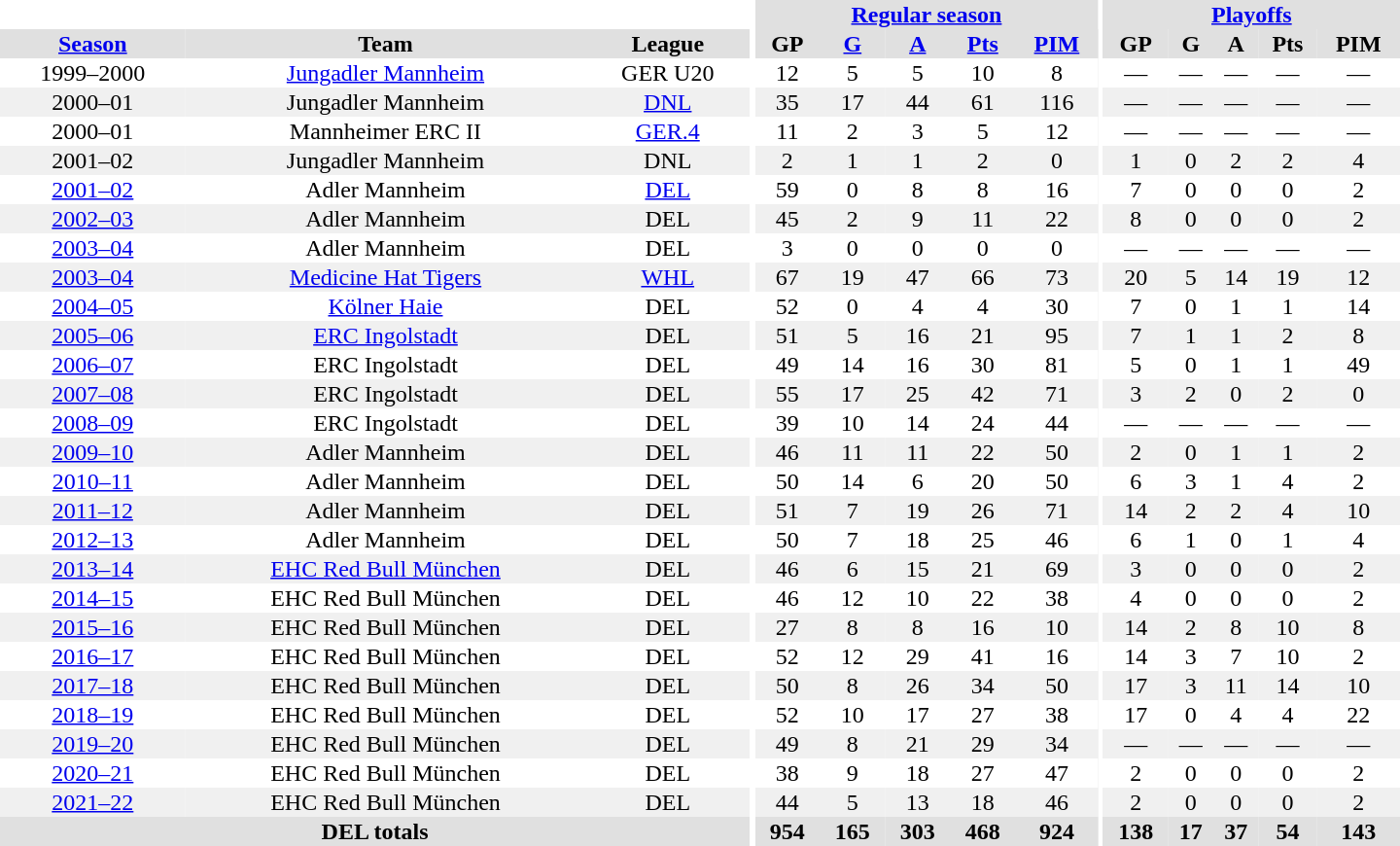<table border="0" cellpadding="1" cellspacing="0" style="text-align:center; width:60em">
<tr bgcolor="#e0e0e0">
<th colspan="3" bgcolor="#ffffff"></th>
<th rowspan="99" bgcolor="#ffffff"></th>
<th colspan="5"><a href='#'>Regular season</a></th>
<th rowspan="99" bgcolor="#ffffff"></th>
<th colspan="5"><a href='#'>Playoffs</a></th>
</tr>
<tr bgcolor="#e0e0e0">
<th><a href='#'>Season</a></th>
<th>Team</th>
<th>League</th>
<th>GP</th>
<th><a href='#'>G</a></th>
<th><a href='#'>A</a></th>
<th><a href='#'>Pts</a></th>
<th><a href='#'>PIM</a></th>
<th>GP</th>
<th>G</th>
<th>A</th>
<th>Pts</th>
<th>PIM</th>
</tr>
<tr>
<td>1999–2000</td>
<td><a href='#'>Jungadler Mannheim</a></td>
<td>GER U20</td>
<td>12</td>
<td>5</td>
<td>5</td>
<td>10</td>
<td>8</td>
<td>—</td>
<td>—</td>
<td>—</td>
<td>—</td>
<td>—</td>
</tr>
<tr bgcolor="#f0f0f0">
<td>2000–01</td>
<td>Jungadler Mannheim</td>
<td><a href='#'>DNL</a></td>
<td>35</td>
<td>17</td>
<td>44</td>
<td>61</td>
<td>116</td>
<td>—</td>
<td>—</td>
<td>—</td>
<td>—</td>
<td>—</td>
</tr>
<tr>
<td>2000–01</td>
<td>Mannheimer ERC II</td>
<td><a href='#'>GER.4</a></td>
<td>11</td>
<td>2</td>
<td>3</td>
<td>5</td>
<td>12</td>
<td>—</td>
<td>—</td>
<td>—</td>
<td>—</td>
<td>—</td>
</tr>
<tr bgcolor="#f0f0f0">
<td>2001–02</td>
<td>Jungadler Mannheim</td>
<td>DNL</td>
<td>2</td>
<td>1</td>
<td>1</td>
<td>2</td>
<td>0</td>
<td>1</td>
<td>0</td>
<td>2</td>
<td>2</td>
<td>4</td>
</tr>
<tr>
<td><a href='#'>2001–02</a></td>
<td>Adler Mannheim</td>
<td><a href='#'>DEL</a></td>
<td>59</td>
<td>0</td>
<td>8</td>
<td>8</td>
<td>16</td>
<td>7</td>
<td>0</td>
<td>0</td>
<td>0</td>
<td>2</td>
</tr>
<tr bgcolor="#f0f0f0">
<td><a href='#'>2002–03</a></td>
<td>Adler Mannheim</td>
<td>DEL</td>
<td>45</td>
<td>2</td>
<td>9</td>
<td>11</td>
<td>22</td>
<td>8</td>
<td>0</td>
<td>0</td>
<td>0</td>
<td>2</td>
</tr>
<tr>
<td><a href='#'>2003–04</a></td>
<td>Adler Mannheim</td>
<td>DEL</td>
<td>3</td>
<td>0</td>
<td>0</td>
<td>0</td>
<td>0</td>
<td>—</td>
<td>—</td>
<td>—</td>
<td>—</td>
<td>—</td>
</tr>
<tr bgcolor="#f0f0f0">
<td><a href='#'>2003–04</a></td>
<td><a href='#'>Medicine Hat Tigers</a></td>
<td><a href='#'>WHL</a></td>
<td>67</td>
<td>19</td>
<td>47</td>
<td>66</td>
<td>73</td>
<td>20</td>
<td>5</td>
<td>14</td>
<td>19</td>
<td>12</td>
</tr>
<tr>
<td><a href='#'>2004–05</a></td>
<td><a href='#'>Kölner Haie</a></td>
<td>DEL</td>
<td>52</td>
<td>0</td>
<td>4</td>
<td>4</td>
<td>30</td>
<td>7</td>
<td>0</td>
<td>1</td>
<td>1</td>
<td>14</td>
</tr>
<tr bgcolor="#f0f0f0">
<td><a href='#'>2005–06</a></td>
<td><a href='#'>ERC Ingolstadt</a></td>
<td>DEL</td>
<td>51</td>
<td>5</td>
<td>16</td>
<td>21</td>
<td>95</td>
<td>7</td>
<td>1</td>
<td>1</td>
<td>2</td>
<td>8</td>
</tr>
<tr>
<td><a href='#'>2006–07</a></td>
<td>ERC Ingolstadt</td>
<td>DEL</td>
<td>49</td>
<td>14</td>
<td>16</td>
<td>30</td>
<td>81</td>
<td>5</td>
<td>0</td>
<td>1</td>
<td>1</td>
<td>49</td>
</tr>
<tr bgcolor="#f0f0f0">
<td><a href='#'>2007–08</a></td>
<td>ERC Ingolstadt</td>
<td>DEL</td>
<td>55</td>
<td>17</td>
<td>25</td>
<td>42</td>
<td>71</td>
<td>3</td>
<td>2</td>
<td>0</td>
<td>2</td>
<td>0</td>
</tr>
<tr>
<td><a href='#'>2008–09</a></td>
<td>ERC Ingolstadt</td>
<td>DEL</td>
<td>39</td>
<td>10</td>
<td>14</td>
<td>24</td>
<td>44</td>
<td>—</td>
<td>—</td>
<td>—</td>
<td>—</td>
<td>—</td>
</tr>
<tr bgcolor="#f0f0f0">
<td><a href='#'>2009–10</a></td>
<td>Adler Mannheim</td>
<td>DEL</td>
<td>46</td>
<td>11</td>
<td>11</td>
<td>22</td>
<td>50</td>
<td>2</td>
<td>0</td>
<td>1</td>
<td>1</td>
<td>2</td>
</tr>
<tr>
<td><a href='#'>2010–11</a></td>
<td>Adler Mannheim</td>
<td>DEL</td>
<td>50</td>
<td>14</td>
<td>6</td>
<td>20</td>
<td>50</td>
<td>6</td>
<td>3</td>
<td>1</td>
<td>4</td>
<td>2</td>
</tr>
<tr bgcolor="#f0f0f0">
<td><a href='#'>2011–12</a></td>
<td>Adler Mannheim</td>
<td>DEL</td>
<td>51</td>
<td>7</td>
<td>19</td>
<td>26</td>
<td>71</td>
<td>14</td>
<td>2</td>
<td>2</td>
<td>4</td>
<td>10</td>
</tr>
<tr>
<td><a href='#'>2012–13</a></td>
<td>Adler Mannheim</td>
<td>DEL</td>
<td>50</td>
<td>7</td>
<td>18</td>
<td>25</td>
<td>46</td>
<td>6</td>
<td>1</td>
<td>0</td>
<td>1</td>
<td>4</td>
</tr>
<tr bgcolor="#f0f0f0">
<td><a href='#'>2013–14</a></td>
<td><a href='#'>EHC Red Bull München</a></td>
<td>DEL</td>
<td>46</td>
<td>6</td>
<td>15</td>
<td>21</td>
<td>69</td>
<td>3</td>
<td>0</td>
<td>0</td>
<td>0</td>
<td>2</td>
</tr>
<tr>
<td><a href='#'>2014–15</a></td>
<td>EHC Red Bull München</td>
<td>DEL</td>
<td>46</td>
<td>12</td>
<td>10</td>
<td>22</td>
<td>38</td>
<td>4</td>
<td>0</td>
<td>0</td>
<td>0</td>
<td>2</td>
</tr>
<tr bgcolor="#f0f0f0">
<td><a href='#'>2015–16</a></td>
<td>EHC Red Bull München</td>
<td>DEL</td>
<td>27</td>
<td>8</td>
<td>8</td>
<td>16</td>
<td>10</td>
<td>14</td>
<td>2</td>
<td>8</td>
<td>10</td>
<td>8</td>
</tr>
<tr>
<td><a href='#'>2016–17</a></td>
<td>EHC Red Bull München</td>
<td>DEL</td>
<td>52</td>
<td>12</td>
<td>29</td>
<td>41</td>
<td>16</td>
<td>14</td>
<td>3</td>
<td>7</td>
<td>10</td>
<td>2</td>
</tr>
<tr bgcolor="#f0f0f0">
<td><a href='#'>2017–18</a></td>
<td>EHC Red Bull München</td>
<td>DEL</td>
<td>50</td>
<td>8</td>
<td>26</td>
<td>34</td>
<td>50</td>
<td>17</td>
<td>3</td>
<td>11</td>
<td>14</td>
<td>10</td>
</tr>
<tr>
<td><a href='#'>2018–19</a></td>
<td>EHC Red Bull München</td>
<td>DEL</td>
<td>52</td>
<td>10</td>
<td>17</td>
<td>27</td>
<td>38</td>
<td>17</td>
<td>0</td>
<td>4</td>
<td>4</td>
<td>22</td>
</tr>
<tr bgcolor="#f0f0f0">
<td><a href='#'>2019–20</a></td>
<td>EHC Red Bull München</td>
<td>DEL</td>
<td>49</td>
<td>8</td>
<td>21</td>
<td>29</td>
<td>34</td>
<td>—</td>
<td>—</td>
<td>—</td>
<td>—</td>
<td>—</td>
</tr>
<tr>
<td><a href='#'>2020–21</a></td>
<td>EHC Red Bull München</td>
<td>DEL</td>
<td>38</td>
<td>9</td>
<td>18</td>
<td>27</td>
<td>47</td>
<td>2</td>
<td>0</td>
<td>0</td>
<td>0</td>
<td>2</td>
</tr>
<tr bgcolor="#f0f0f0">
<td><a href='#'>2021–22</a></td>
<td>EHC Red Bull München</td>
<td>DEL</td>
<td>44</td>
<td>5</td>
<td>13</td>
<td>18</td>
<td>46</td>
<td>2</td>
<td>0</td>
<td>0</td>
<td>0</td>
<td>2</td>
</tr>
<tr bgcolor="#e0e0e0">
<th colspan="3">DEL totals</th>
<th>954</th>
<th>165</th>
<th>303</th>
<th>468</th>
<th>924</th>
<th>138</th>
<th>17</th>
<th>37</th>
<th>54</th>
<th>143</th>
</tr>
</table>
